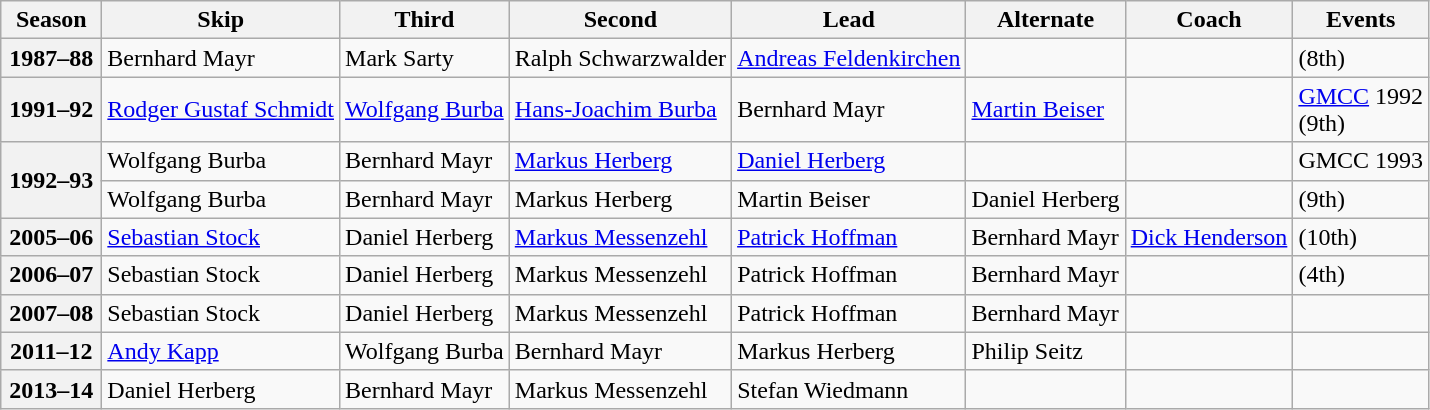<table class="wikitable">
<tr>
<th scope="col" width=60>Season</th>
<th scope="col">Skip</th>
<th scope="col">Third</th>
<th scope="col">Second</th>
<th scope="col">Lead</th>
<th scope="col">Alternate</th>
<th scope="col">Coach</th>
<th scope="col">Events</th>
</tr>
<tr>
<th scope="row">1987–88</th>
<td>Bernhard Mayr</td>
<td>Mark Sarty</td>
<td>Ralph Schwarzwalder</td>
<td><a href='#'>Andreas Feldenkirchen</a></td>
<td></td>
<td></td>
<td> (8th)</td>
</tr>
<tr>
<th scope="row">1991–92</th>
<td><a href='#'>Rodger Gustaf Schmidt</a></td>
<td><a href='#'>Wolfgang Burba</a></td>
<td><a href='#'>Hans-Joachim Burba</a></td>
<td>Bernhard Mayr</td>
<td><a href='#'>Martin Beiser</a></td>
<td></td>
<td><a href='#'>GMCC</a> 1992 <br> (9th)</td>
</tr>
<tr>
<th scope="row" rowspan=2>1992–93</th>
<td>Wolfgang Burba</td>
<td>Bernhard Mayr</td>
<td><a href='#'>Markus Herberg</a></td>
<td><a href='#'>Daniel Herberg</a></td>
<td></td>
<td></td>
<td>GMCC 1993 </td>
</tr>
<tr>
<td>Wolfgang Burba</td>
<td>Bernhard Mayr</td>
<td>Markus Herberg</td>
<td>Martin Beiser</td>
<td>Daniel Herberg</td>
<td></td>
<td> (9th)</td>
</tr>
<tr>
<th scope="row">2005–06</th>
<td><a href='#'>Sebastian Stock</a></td>
<td>Daniel Herberg</td>
<td><a href='#'>Markus Messenzehl</a></td>
<td><a href='#'>Patrick Hoffman</a></td>
<td>Bernhard Mayr</td>
<td><a href='#'>Dick Henderson</a></td>
<td> (10th)</td>
</tr>
<tr>
<th scope="row">2006–07</th>
<td>Sebastian Stock</td>
<td>Daniel Herberg</td>
<td>Markus Messenzehl</td>
<td>Patrick Hoffman</td>
<td>Bernhard Mayr</td>
<td></td>
<td> (4th)</td>
</tr>
<tr>
<th scope="row">2007–08</th>
<td>Sebastian Stock</td>
<td>Daniel Herberg</td>
<td>Markus Messenzehl</td>
<td>Patrick Hoffman</td>
<td>Bernhard Mayr</td>
<td></td>
<td></td>
</tr>
<tr>
<th scope="row">2011–12</th>
<td><a href='#'>Andy Kapp</a></td>
<td>Wolfgang Burba</td>
<td>Bernhard Mayr</td>
<td>Markus Herberg</td>
<td>Philip Seitz</td>
<td></td>
<td></td>
</tr>
<tr>
<th scope="row">2013–14</th>
<td>Daniel Herberg</td>
<td>Bernhard Mayr</td>
<td>Markus Messenzehl</td>
<td>Stefan Wiedmann</td>
<td></td>
<td></td>
<td></td>
</tr>
</table>
